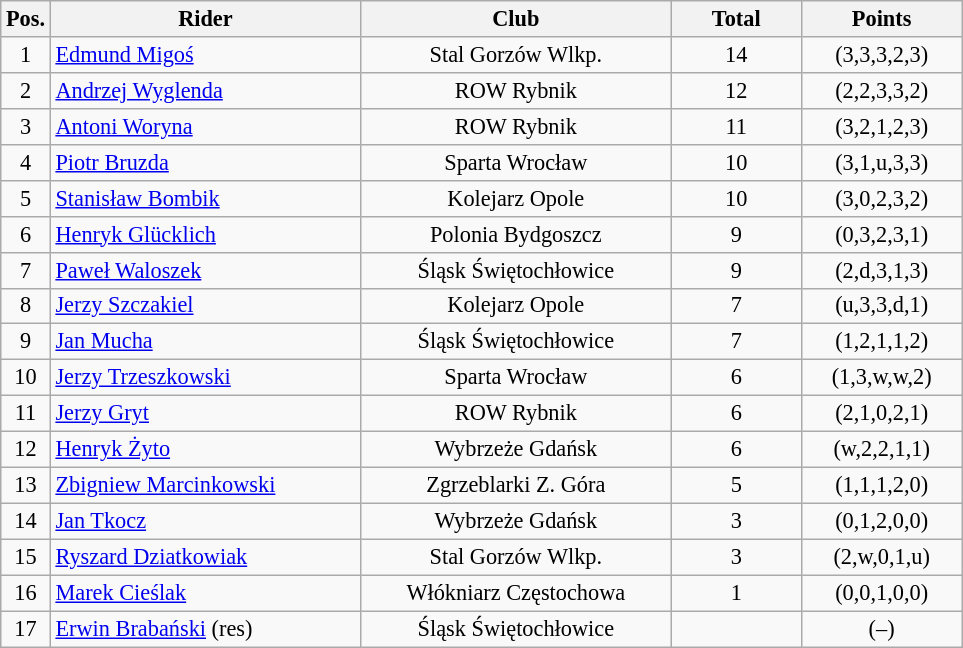<table class=wikitable style="font-size:93%;">
<tr>
<th width=25px>Pos.</th>
<th width=200px>Rider</th>
<th width=200px>Club</th>
<th width=80px>Total</th>
<th width=100px>Points</th>
</tr>
<tr align=center>
<td>1</td>
<td align=left><a href='#'>Edmund Migoś</a></td>
<td>Stal Gorzów Wlkp.</td>
<td>14</td>
<td>(3,3,3,2,3)</td>
</tr>
<tr align=center>
<td>2</td>
<td align=left><a href='#'>Andrzej Wyglenda</a></td>
<td>ROW Rybnik</td>
<td>12</td>
<td>(2,2,3,3,2)</td>
</tr>
<tr align=center>
<td>3</td>
<td align=left><a href='#'>Antoni Woryna</a></td>
<td>ROW Rybnik</td>
<td>11</td>
<td>(3,2,1,2,3)</td>
</tr>
<tr align=center>
<td>4</td>
<td align=left><a href='#'>Piotr Bruzda</a></td>
<td>Sparta Wrocław</td>
<td>10</td>
<td>(3,1,u,3,3)</td>
</tr>
<tr align=center>
<td>5</td>
<td align=left><a href='#'>Stanisław Bombik</a></td>
<td>Kolejarz Opole</td>
<td>10</td>
<td>(3,0,2,3,2)</td>
</tr>
<tr align=center>
<td>6</td>
<td align=left><a href='#'>Henryk Glücklich</a></td>
<td>Polonia Bydgoszcz</td>
<td>9</td>
<td>(0,3,2,3,1)</td>
</tr>
<tr align=center>
<td>7</td>
<td align=left><a href='#'>Paweł Waloszek</a></td>
<td>Śląsk Świętochłowice</td>
<td>9</td>
<td>(2,d,3,1,3)</td>
</tr>
<tr align=center>
<td>8</td>
<td align=left><a href='#'>Jerzy Szczakiel</a></td>
<td>Kolejarz Opole</td>
<td>7</td>
<td>(u,3,3,d,1)</td>
</tr>
<tr align=center>
<td>9</td>
<td align=left><a href='#'>Jan Mucha</a></td>
<td>Śląsk Świętochłowice</td>
<td>7</td>
<td>(1,2,1,1,2)</td>
</tr>
<tr align=center>
<td>10</td>
<td align=left><a href='#'>Jerzy Trzeszkowski</a></td>
<td>Sparta Wrocław</td>
<td>6</td>
<td>(1,3,w,w,2)</td>
</tr>
<tr align=center>
<td>11</td>
<td align=left><a href='#'>Jerzy Gryt</a></td>
<td>ROW Rybnik</td>
<td>6</td>
<td>(2,1,0,2,1)</td>
</tr>
<tr align=center>
<td>12</td>
<td align=left><a href='#'>Henryk Żyto</a></td>
<td>Wybrzeże Gdańsk</td>
<td>6</td>
<td>(w,2,2,1,1)</td>
</tr>
<tr align=center>
<td>13</td>
<td align=left><a href='#'>Zbigniew Marcinkowski</a></td>
<td>Zgrzeblarki Z. Góra</td>
<td>5</td>
<td>(1,1,1,2,0)</td>
</tr>
<tr align=center>
<td>14</td>
<td align=left><a href='#'>Jan Tkocz</a></td>
<td>Wybrzeże Gdańsk</td>
<td>3</td>
<td>(0,1,2,0,0)</td>
</tr>
<tr align=center>
<td>15</td>
<td align=left><a href='#'>Ryszard Dziatkowiak</a></td>
<td>Stal Gorzów Wlkp.</td>
<td>3</td>
<td>(2,w,0,1,u)</td>
</tr>
<tr align=center>
<td>16</td>
<td align=left><a href='#'>Marek Cieślak</a></td>
<td>Włókniarz Częstochowa</td>
<td>1</td>
<td>(0,0,1,0,0)</td>
</tr>
<tr align=center>
<td>17</td>
<td align=left><a href='#'>Erwin Brabański</a> (res)</td>
<td>Śląsk Świętochłowice</td>
<td></td>
<td>(–)</td>
</tr>
</table>
